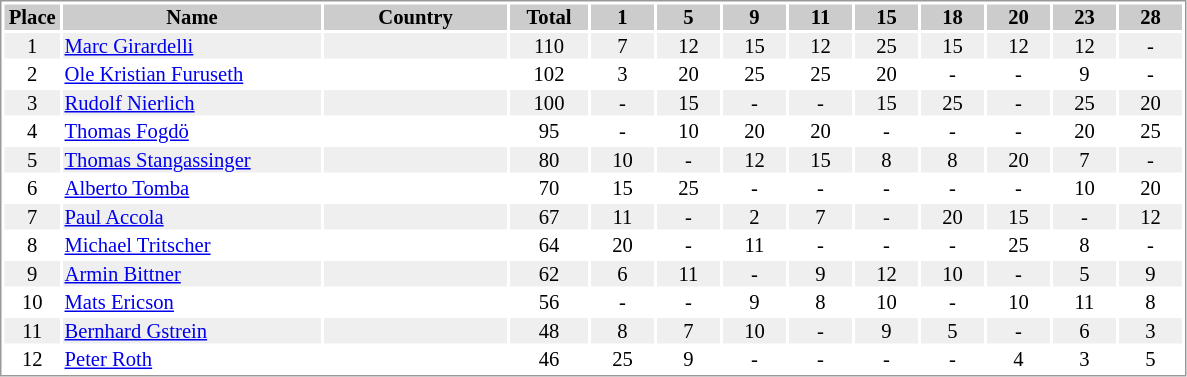<table border="0" style="border: 1px solid #999; background-color:#FFFFFF; text-align:center; font-size:86%; line-height:15px;">
<tr align="center" bgcolor="#CCCCCC">
<th width=35>Place</th>
<th width=170>Name</th>
<th width=120>Country</th>
<th width=50>Total</th>
<th width=40>1</th>
<th width=40>5</th>
<th width=40>9</th>
<th width=40>11</th>
<th width=40>15</th>
<th width=40>18</th>
<th width=40>20</th>
<th width=40>23</th>
<th width=40>28</th>
</tr>
<tr bgcolor="#EFEFEF">
<td>1</td>
<td align="left"><a href='#'>Marc Girardelli</a></td>
<td align="left"></td>
<td>110</td>
<td>7</td>
<td>12</td>
<td>15</td>
<td>12</td>
<td>25</td>
<td>15</td>
<td>12</td>
<td>12</td>
<td>-</td>
</tr>
<tr>
<td>2</td>
<td align="left"><a href='#'>Ole Kristian Furuseth</a></td>
<td align="left"></td>
<td>102</td>
<td>3</td>
<td>20</td>
<td>25</td>
<td>25</td>
<td>20</td>
<td>-</td>
<td>-</td>
<td>9</td>
<td>-</td>
</tr>
<tr bgcolor="#EFEFEF">
<td>3</td>
<td align="left"><a href='#'>Rudolf Nierlich</a></td>
<td align="left"></td>
<td>100</td>
<td>-</td>
<td>15</td>
<td>-</td>
<td>-</td>
<td>15</td>
<td>25</td>
<td>-</td>
<td>25</td>
<td>20</td>
</tr>
<tr>
<td>4</td>
<td align="left"><a href='#'>Thomas Fogdö</a></td>
<td align="left"></td>
<td>95</td>
<td>-</td>
<td>10</td>
<td>20</td>
<td>20</td>
<td>-</td>
<td>-</td>
<td>-</td>
<td>20</td>
<td>25</td>
</tr>
<tr bgcolor="#EFEFEF">
<td>5</td>
<td align="left"><a href='#'>Thomas Stangassinger</a></td>
<td align="left"></td>
<td>80</td>
<td>10</td>
<td>-</td>
<td>12</td>
<td>15</td>
<td>8</td>
<td>8</td>
<td>20</td>
<td>7</td>
<td>-</td>
</tr>
<tr>
<td>6</td>
<td align="left"><a href='#'>Alberto Tomba</a></td>
<td align="left"></td>
<td>70</td>
<td>15</td>
<td>25</td>
<td>-</td>
<td>-</td>
<td>-</td>
<td>-</td>
<td>-</td>
<td>10</td>
<td>20</td>
</tr>
<tr bgcolor="#EFEFEF">
<td>7</td>
<td align="left"><a href='#'>Paul Accola</a></td>
<td align="left"></td>
<td>67</td>
<td>11</td>
<td>-</td>
<td>2</td>
<td>7</td>
<td>-</td>
<td>20</td>
<td>15</td>
<td>-</td>
<td>12</td>
</tr>
<tr>
<td>8</td>
<td align="left"><a href='#'>Michael Tritscher</a></td>
<td align="left"></td>
<td>64</td>
<td>20</td>
<td>-</td>
<td>11</td>
<td>-</td>
<td>-</td>
<td>-</td>
<td>25</td>
<td>8</td>
<td>-</td>
</tr>
<tr bgcolor="#EFEFEF">
<td>9</td>
<td align="left"><a href='#'>Armin Bittner</a></td>
<td align="left"></td>
<td>62</td>
<td>6</td>
<td>11</td>
<td>-</td>
<td>9</td>
<td>12</td>
<td>10</td>
<td>-</td>
<td>5</td>
<td>9</td>
</tr>
<tr>
<td>10</td>
<td align="left"><a href='#'>Mats Ericson</a></td>
<td align="left"></td>
<td>56</td>
<td>-</td>
<td>-</td>
<td>9</td>
<td>8</td>
<td>10</td>
<td>-</td>
<td>10</td>
<td>11</td>
<td>8</td>
</tr>
<tr bgcolor="#EFEFEF">
<td>11</td>
<td align="left"><a href='#'>Bernhard Gstrein</a></td>
<td align="left"></td>
<td>48</td>
<td>8</td>
<td>7</td>
<td>10</td>
<td>-</td>
<td>9</td>
<td>5</td>
<td>-</td>
<td>6</td>
<td>3</td>
</tr>
<tr>
<td>12</td>
<td align="left"><a href='#'>Peter Roth</a></td>
<td align="left"></td>
<td>46</td>
<td>25</td>
<td>9</td>
<td>-</td>
<td>-</td>
<td>-</td>
<td>-</td>
<td>4</td>
<td>3</td>
<td>5</td>
</tr>
</table>
